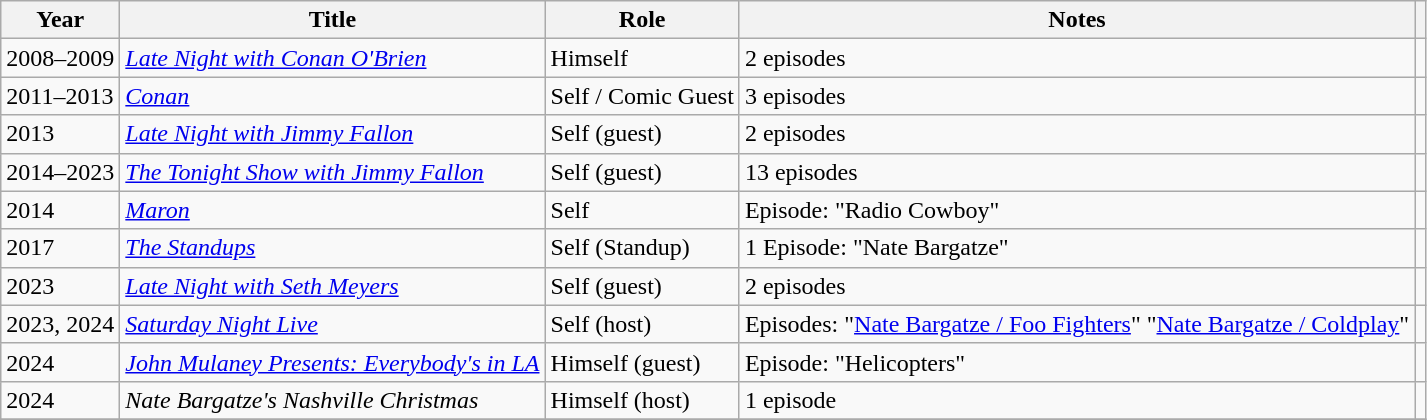<table class="wikitable sortable unsortable">
<tr>
<th>Year</th>
<th>Title</th>
<th>Role</th>
<th>Notes</th>
<th class=unsortable></th>
</tr>
<tr>
<td>2008–2009</td>
<td><em><a href='#'>Late Night with Conan O'Brien</a></em></td>
<td>Himself</td>
<td>2 episodes</td>
<td></td>
</tr>
<tr>
<td>2011–2013</td>
<td><em><a href='#'>Conan</a></em></td>
<td>Self / Comic Guest</td>
<td>3 episodes</td>
<td></td>
</tr>
<tr>
<td>2013</td>
<td><em><a href='#'>Late Night with Jimmy Fallon</a></em></td>
<td>Self (guest)</td>
<td>2 episodes</td>
<td></td>
</tr>
<tr>
<td>2014–2023</td>
<td><em><a href='#'>The Tonight Show with Jimmy Fallon</a></em></td>
<td>Self (guest)</td>
<td>13 episodes</td>
<td></td>
</tr>
<tr>
<td>2014</td>
<td><em><a href='#'>Maron</a></em></td>
<td>Self</td>
<td>Episode: "Radio Cowboy"</td>
<td></td>
</tr>
<tr>
<td>2017</td>
<td><em><a href='#'>The Standups</a></em></td>
<td>Self (Standup)</td>
<td>1 Episode: "Nate Bargatze"</td>
<td></td>
</tr>
<tr>
<td>2023</td>
<td><em><a href='#'>Late Night with Seth Meyers</a></em></td>
<td>Self (guest)</td>
<td>2 episodes</td>
<td></td>
</tr>
<tr>
<td>2023, 2024</td>
<td><em><a href='#'>Saturday Night Live</a></em></td>
<td>Self (host)</td>
<td>Episodes: "<a href='#'>Nate Bargatze / Foo Fighters</a>" "<a href='#'>Nate Bargatze / Coldplay</a>"</td>
<td></td>
</tr>
<tr>
<td>2024</td>
<td><em><a href='#'>John Mulaney Presents: Everybody's in LA</a></em></td>
<td>Himself (guest)</td>
<td>Episode: "Helicopters"</td>
<td></td>
</tr>
<tr>
<td>2024</td>
<td><em>Nate Bargatze's Nashville Christmas</em></td>
<td>Himself (host)</td>
<td>1 episode</td>
<td></td>
</tr>
<tr>
</tr>
</table>
